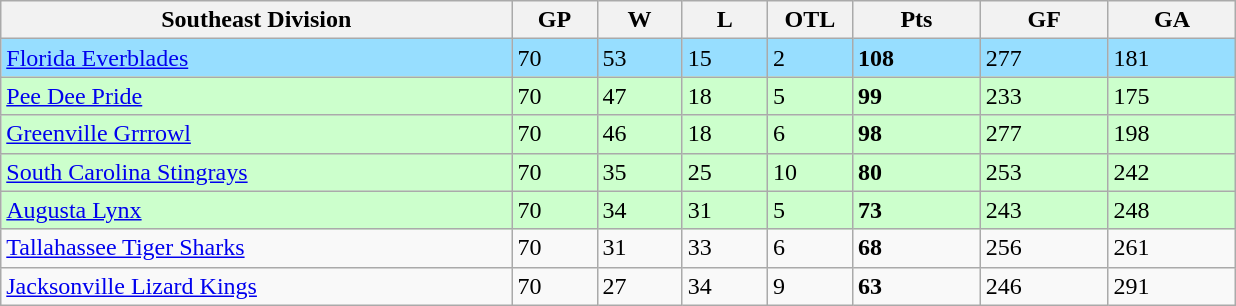<table class="wikitable">
<tr>
<th bgcolor="#DDDDFF" width="30%">Southeast Division</th>
<th bgcolor="#DDDDFF" width="5%">GP</th>
<th bgcolor="#DDDDFF" width="5%">W</th>
<th bgcolor="#DDDDFF" width="5%">L</th>
<th bgcolor="#DDDDFF" width="5%">OTL</th>
<th bgcolor="#DDDDFF" width="7.5%">Pts</th>
<th bgcolor="#DDDDFF" width="7.5%">GF</th>
<th bgcolor="#DDDDFF" width="7.5%">GA</th>
</tr>
<tr bgcolor="#97DEFF">
<td><a href='#'>Florida Everblades</a></td>
<td>70</td>
<td>53</td>
<td>15</td>
<td>2</td>
<td><strong>108</strong></td>
<td>277</td>
<td>181</td>
</tr>
<tr bgcolor="#ccffcc">
<td><a href='#'>Pee Dee Pride</a></td>
<td>70</td>
<td>47</td>
<td>18</td>
<td>5</td>
<td><strong>99</strong></td>
<td>233</td>
<td>175</td>
</tr>
<tr bgcolor="#ccffcc">
<td><a href='#'>Greenville Grrrowl</a></td>
<td>70</td>
<td>46</td>
<td>18</td>
<td>6</td>
<td><strong>98</strong></td>
<td>277</td>
<td>198</td>
</tr>
<tr bgcolor="#ccffcc">
<td><a href='#'>South Carolina Stingrays</a></td>
<td>70</td>
<td>35</td>
<td>25</td>
<td>10</td>
<td><strong>80</strong></td>
<td>253</td>
<td>242</td>
</tr>
<tr bgcolor="#ccffcc">
<td><a href='#'>Augusta Lynx</a></td>
<td>70</td>
<td>34</td>
<td>31</td>
<td>5</td>
<td><strong>73</strong></td>
<td>243</td>
<td>248</td>
</tr>
<tr>
<td><a href='#'>Tallahassee Tiger Sharks</a></td>
<td>70</td>
<td>31</td>
<td>33</td>
<td>6</td>
<td><strong>68</strong></td>
<td>256</td>
<td>261</td>
</tr>
<tr>
<td><a href='#'>Jacksonville Lizard Kings</a></td>
<td>70</td>
<td>27</td>
<td>34</td>
<td>9</td>
<td><strong>63</strong></td>
<td>246</td>
<td>291</td>
</tr>
</table>
